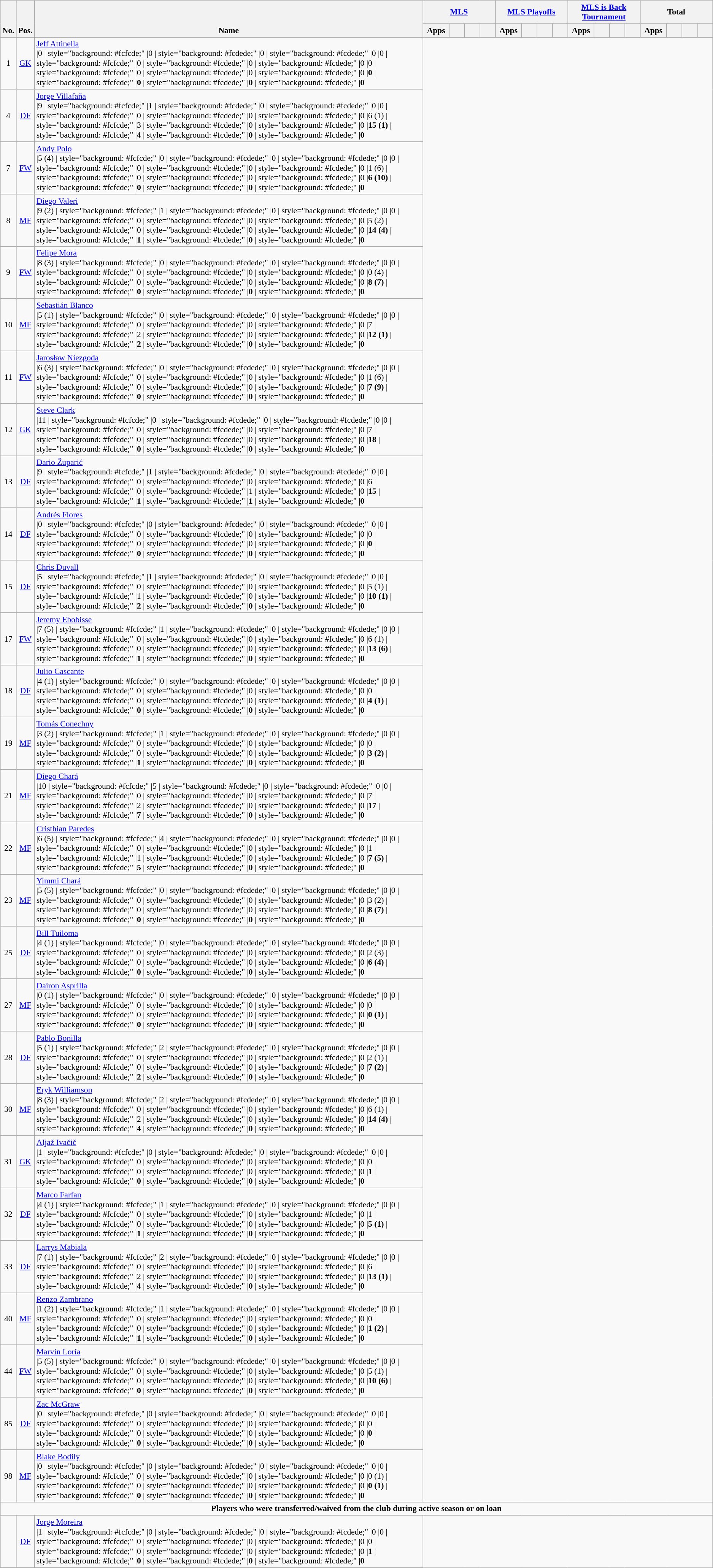<table class="wikitable sortable" style="font-size: 90%; text-align: center;">
<tr>
<th rowspan="2" style="vertical-align:bottom;">No.</th>
<th rowspan="2" style="vertical-align:bottom;">Pos.</th>
<th rowspan="2" style="vertical-align:bottom;">Name</th>
<th colspan="4" style="width:100px;"><a href='#'>MLS</a></th>
<th colspan="4" style="width:100px;"><a href='#'>MLS Playoffs</a></th>
<th colspan="4" style="width:100px;"><a href='#'>MLS is Back Tournament</a></th>
<th colspan="4" style="width:100px;">Total</th>
</tr>
<tr>
<th style="width:40px;">Apps</th>
<th style="width:20px;"></th>
<th style="width:20px;"></th>
<th style="width:20px;"></th>
<th style="width:40px;">Apps</th>
<th style="width:20px;"></th>
<th style="width:20px;"></th>
<th style="width:20px;"></th>
<th style="width:40px;">Apps</th>
<th style="width:20px;"></th>
<th style="width:20px;"></th>
<th style="width:20px;"></th>
<th style="width:40px;">Apps</th>
<th style="width:20px;"></th>
<th style="width:20px;"></th>
<th style="width:20px;"></th>
</tr>
<tr>
<td>1</td>
<td><a href='#'>GK</a></td>
<td align="left"> <a href='#'>Jeff Attinella</a><br>                                        |0
 | style="background: #fcfcde;"      |0
 | style="background: #fcdede;"     |0
    | style="background: #fcdede;"      |0
                                      |0
 | style="background: #fcfcde;"   |0
 | style="background: #fcdede;" |0
 | style="background: #fcdede;"      |0
                                        |0
 | style="background: #fcfcde;"      |0
 | style="background: #fcdede;"     |0
 | style="background: #fcdede;"         |0
                                      |<strong>0</strong>
 | style="background: #fcfcde;"    |<strong>0</strong>
 | style="background: #fcdede;"   |<strong>0</strong>
 | style="background: #fcdede;"       |<strong>0</strong></td>
</tr>
<tr>
<td>4</td>
<td><a href='#'>DF</a></td>
<td align="left"> <a href='#'>Jorge Villafaña</a><br>                                        |9
 | style="background: #fcfcde;"      |1
 | style="background: #fcdede;"     |0
    | style="background: #fcdede;"      |0
                                      |0
 | style="background: #fcfcde;"   |0
 | style="background: #fcdede;" |0
 | style="background: #fcdede;"      |0
                                        |6 (1)
 | style="background: #fcfcde;"      |3
 | style="background: #fcdede;"     |0
 | style="background: #fcdede;"         |0
                                      |<strong>15 (1)</strong>
 | style="background: #fcfcde;"    |<strong>4</strong>
 | style="background: #fcdede;"   |<strong>0</strong>
 | style="background: #fcdede;"       |<strong>0</strong></td>
</tr>
<tr>
<td>7</td>
<td><a href='#'>FW</a></td>
<td align="left"> <a href='#'>Andy Polo</a><br>                                        |5 (4)
 | style="background: #fcfcde;"      |0
 | style="background: #fcdede;"     |0
    | style="background: #fcdede;"      |0
                                      |0
 | style="background: #fcfcde;"   |0
 | style="background: #fcdede;" |0
 | style="background: #fcdede;"      |0
                                        |1 (6)
 | style="background: #fcfcde;"      |0
 | style="background: #fcdede;"     |0
 | style="background: #fcdede;"         |0
                                      |<strong>6 (10)</strong>
 | style="background: #fcfcde;"    |<strong>0</strong>
 | style="background: #fcdede;"   |<strong>0</strong>
 | style="background: #fcdede;"       |<strong>0</strong></td>
</tr>
<tr>
<td>8</td>
<td><a href='#'>MF</a></td>
<td align="left"> <a href='#'>Diego Valeri</a><br>                                        |9 (2)
 | style="background: #fcfcde;"      |1
 | style="background: #fcdede;"     |0
    | style="background: #fcdede;"      |0
                                      |0
 | style="background: #fcfcde;"   |0
 | style="background: #fcdede;" |0
 | style="background: #fcdede;"      |0
                                        |5 (2)
 | style="background: #fcfcde;"      |0
 | style="background: #fcdede;"     |0
 | style="background: #fcdede;"         |0
                                      |<strong>14 (4)</strong>
 | style="background: #fcfcde;"    |<strong>1</strong>
 | style="background: #fcdede;"   |<strong>0</strong>
 | style="background: #fcdede;"       |<strong>0</strong></td>
</tr>
<tr>
<td>9</td>
<td><a href='#'>FW</a></td>
<td align="left"> <a href='#'>Felipe Mora</a><br>                                        |8 (3)
 | style="background: #fcfcde;"      |0
 | style="background: #fcdede;"     |0
    | style="background: #fcdede;"      |0
                                      |0
 | style="background: #fcfcde;"   |0
 | style="background: #fcdede;" |0
 | style="background: #fcdede;"      |0
                                        |0 (4)
 | style="background: #fcfcde;"      |0
 | style="background: #fcdede;"     |0
 | style="background: #fcdede;"         |0
                                      |<strong>8 (7)</strong>
 | style="background: #fcfcde;"    |<strong>0</strong>
 | style="background: #fcdede;"   |<strong>0</strong>
 | style="background: #fcdede;"       |<strong>0</strong></td>
</tr>
<tr>
<td>10</td>
<td><a href='#'>MF</a></td>
<td align="left"> <a href='#'>Sebastián Blanco</a><br>                                        |5 (1)
 | style="background: #fcfcde;"      |0
 | style="background: #fcdede;"     |0
    | style="background: #fcdede;"      |0
                                      |0
 | style="background: #fcfcde;"   |0
 | style="background: #fcdede;" |0
 | style="background: #fcdede;"      |0
                                        |7
 | style="background: #fcfcde;"      |2
 | style="background: #fcdede;"     |0
 | style="background: #fcdede;"         |0
                                      |<strong>12 (1)</strong>
 | style="background: #fcfcde;"    |<strong>2</strong>
 | style="background: #fcdede;"   |<strong>0</strong>
 | style="background: #fcdede;"       |<strong>0</strong></td>
</tr>
<tr>
<td>11</td>
<td><a href='#'>FW</a></td>
<td align="left"> <a href='#'>Jarosław Niezgoda</a><br>                                        |6 (3)
 | style="background: #fcfcde;"      |0
 | style="background: #fcdede;"     |0
    | style="background: #fcdede;"      |0
                                      |0
 | style="background: #fcfcde;"   |0
 | style="background: #fcdede;" |0
 | style="background: #fcdede;"      |0
                                        |1 (6)
 | style="background: #fcfcde;"      |0
 | style="background: #fcdede;"     |0
 | style="background: #fcdede;"         |0
                                      |<strong>7 (9)</strong>
 | style="background: #fcfcde;"    |<strong>0</strong>
 | style="background: #fcdede;"   |<strong>0</strong>
 | style="background: #fcdede;"       |<strong>0</strong></td>
</tr>
<tr>
<td>12</td>
<td><a href='#'>GK</a></td>
<td align="left"> <a href='#'>Steve Clark</a><br>                                        |11
 | style="background: #fcfcde;"      |0
 | style="background: #fcdede;"     |0
    | style="background: #fcdede;"      |0
                                      |0
 | style="background: #fcfcde;"   |0
 | style="background: #fcdede;" |0
 | style="background: #fcdede;"      |0
                                        |7
 | style="background: #fcfcde;"      |0
 | style="background: #fcdede;"     |0
 | style="background: #fcdede;"         |0
                                      |<strong>18</strong>
 | style="background: #fcfcde;"    |<strong>0</strong>
 | style="background: #fcdede;"   |<strong>0</strong>
 | style="background: #fcdede;"       |<strong>0</strong></td>
</tr>
<tr>
<td>13</td>
<td><a href='#'>DF</a></td>
<td align="left"> <a href='#'>Dario Župarić</a><br>                                        |9
 | style="background: #fcfcde;"      |1
 | style="background: #fcdede;"     |0
    | style="background: #fcdede;"      |0
                                      |0
 | style="background: #fcfcde;"   |0
 | style="background: #fcdede;" |0
 | style="background: #fcdede;"      |0
                                        |6
 | style="background: #fcfcde;"      |0
 | style="background: #fcdede;"     |1
 | style="background: #fcdede;"         |0
                                      |<strong>15</strong>
 | style="background: #fcfcde;"    |<strong>1</strong>
 | style="background: #fcdede;"   |<strong>1</strong>
 | style="background: #fcdede;"       |<strong>0</strong></td>
</tr>
<tr>
<td>14</td>
<td><a href='#'>DF</a></td>
<td align="left"> <a href='#'>Andrés Flores</a><br>                                        |0
 | style="background: #fcfcde;"      |0
 | style="background: #fcdede;"     |0
    | style="background: #fcdede;"      |0
                                      |0
 | style="background: #fcfcde;"   |0
 | style="background: #fcdede;" |0
 | style="background: #fcdede;"      |0
                                        |0
 | style="background: #fcfcde;"      |0
 | style="background: #fcdede;"     |0
 | style="background: #fcdede;"         |0
                                      |<strong>0</strong>
 | style="background: #fcfcde;"    |<strong>0</strong>
 | style="background: #fcdede;"   |<strong>0</strong>
 | style="background: #fcdede;"       |<strong>0</strong></td>
</tr>
<tr>
<td>15</td>
<td><a href='#'>DF</a></td>
<td align="left"> <a href='#'>Chris Duvall</a><br>                                        |5
 | style="background: #fcfcde;"      |1
 | style="background: #fcdede;"     |0
    | style="background: #fcdede;"      |0
                                      |0
 | style="background: #fcfcde;"   |0
 | style="background: #fcdede;" |0
 | style="background: #fcdede;"      |0
                                        |5 (1)
 | style="background: #fcfcde;"      |1
 | style="background: #fcdede;"     |0
 | style="background: #fcdede;"         |0
                                      |<strong>10 (1)</strong>
 | style="background: #fcfcde;"    |<strong>2</strong>
 | style="background: #fcdede;"   |<strong>0</strong>
 | style="background: #fcdede;"       |<strong>0</strong></td>
</tr>
<tr>
<td>17</td>
<td><a href='#'>FW</a></td>
<td align="left"> <a href='#'>Jeremy Ebobisse</a><br>                                        |7 (5)
 | style="background: #fcfcde;"      |1
 | style="background: #fcdede;"     |0
    | style="background: #fcdede;"      |0
                                      |0
 | style="background: #fcfcde;"   |0
 | style="background: #fcdede;" |0
 | style="background: #fcdede;"      |0
                                        |6 (1)
 | style="background: #fcfcde;"      |0
 | style="background: #fcdede;"     |0
 | style="background: #fcdede;"         |0
                                      |<strong>13 (6)</strong>
 | style="background: #fcfcde;"    |<strong>1</strong>
 | style="background: #fcdede;"   |<strong>0</strong>
 | style="background: #fcdede;"       |<strong>0</strong></td>
</tr>
<tr>
<td>18</td>
<td><a href='#'>DF</a></td>
<td align="left"> <a href='#'>Julio Cascante</a><br>                                        |4 (1)
 | style="background: #fcfcde;"      |0
 | style="background: #fcdede;"     |0
    | style="background: #fcdede;"      |0
                                      |0
 | style="background: #fcfcde;"   |0
 | style="background: #fcdede;" |0
 | style="background: #fcdede;"      |0
                                        |0
 | style="background: #fcfcde;"      |0
 | style="background: #fcdede;"     |0
 | style="background: #fcdede;"         |0
                                      |<strong>4 (1)</strong>
 | style="background: #fcfcde;"    |<strong>0</strong>
 | style="background: #fcdede;"   |<strong>0</strong>
 | style="background: #fcdede;"       |<strong>0</strong></td>
</tr>
<tr>
<td>19</td>
<td><a href='#'>MF</a></td>
<td align="left"> <a href='#'>Tomás Conechny</a><br>                                        |3 (2)
 | style="background: #fcfcde;"      |1
 | style="background: #fcdede;"     |0
    | style="background: #fcdede;"      |0
                                      |0
 | style="background: #fcfcde;"   |0
 | style="background: #fcdede;" |0
 | style="background: #fcdede;"      |0
                                        |0
 | style="background: #fcfcde;"      |0
 | style="background: #fcdede;"     |0
 | style="background: #fcdede;"         |0
                                      |<strong>3 (2)</strong>
 | style="background: #fcfcde;"    |<strong>1</strong>
 | style="background: #fcdede;"   |<strong>0</strong>
 | style="background: #fcdede;"       |<strong>0</strong></td>
</tr>
<tr>
<td>21</td>
<td><a href='#'>MF</a></td>
<td align="left"> <a href='#'>Diego Chará</a><br>                                        |10
 | style="background: #fcfcde;"      |5
 | style="background: #fcdede;"     |0
    | style="background: #fcdede;"      |0
                                      |0
 | style="background: #fcfcde;"   |0
 | style="background: #fcdede;" |0
 | style="background: #fcdede;"      |0
                                        |7
 | style="background: #fcfcde;"      |2
 | style="background: #fcdede;"     |0
 | style="background: #fcdede;"         |0
                                      |<strong>17</strong>
 | style="background: #fcfcde;"    |<strong>7</strong>
 | style="background: #fcdede;"   |<strong>0</strong>
 | style="background: #fcdede;"       |<strong>0</strong></td>
</tr>
<tr>
<td>22</td>
<td><a href='#'>MF</a></td>
<td align="left"> <a href='#'>Cristhian Paredes</a><br>                                        |6 (5)
 | style="background: #fcfcde;"      |4
 | style="background: #fcdede;"     |0
    | style="background: #fcdede;"      |0
                                      |0
 | style="background: #fcfcde;"   |0
 | style="background: #fcdede;" |0
 | style="background: #fcdede;"      |0
                                        |1
 | style="background: #fcfcde;"      |1
 | style="background: #fcdede;"     |0
 | style="background: #fcdede;"         |0
                                      |<strong>7 (5)</strong>
 | style="background: #fcfcde;"    |<strong>5</strong>
 | style="background: #fcdede;"   |<strong>0</strong>
 | style="background: #fcdede;"       |<strong>0</strong></td>
</tr>
<tr>
<td>23</td>
<td><a href='#'>MF</a></td>
<td align="left"> <a href='#'>Yimmi Chará</a><br>                                        |5 (5)
 | style="background: #fcfcde;"      |0
 | style="background: #fcdede;"     |0
    | style="background: #fcdede;"      |0
                                      |0
 | style="background: #fcfcde;"   |0
 | style="background: #fcdede;" |0
 | style="background: #fcdede;"      |0
                                        |3 (2)
 | style="background: #fcfcde;"      |0
 | style="background: #fcdede;"     |0
 | style="background: #fcdede;"         |0
                                      |<strong>8 (7)</strong>
 | style="background: #fcfcde;"    |<strong>0</strong>
 | style="background: #fcdede;"   |<strong>0</strong>
 | style="background: #fcdede;"       |<strong>0</strong></td>
</tr>
<tr>
<td>25</td>
<td><a href='#'>DF</a></td>
<td align="left"> <a href='#'>Bill Tuiloma</a><br>                                        |4 (1)
 | style="background: #fcfcde;"      |0
 | style="background: #fcdede;"     |0
    | style="background: #fcdede;"      |0
                                      |0
 | style="background: #fcfcde;"   |0
 | style="background: #fcdede;" |0
 | style="background: #fcdede;"      |0
                                        |2 (3)
 | style="background: #fcfcde;"      |0
 | style="background: #fcdede;"     |0
 | style="background: #fcdede;"         |0
                                      |<strong>6 (4)</strong>
 | style="background: #fcfcde;"    |<strong>0</strong>
 | style="background: #fcdede;"   |<strong>0</strong>
 | style="background: #fcdede;"       |<strong>0</strong></td>
</tr>
<tr>
<td>27</td>
<td><a href='#'>MF</a></td>
<td align="left"> <a href='#'>Dairon Asprilla</a><br>                                        |0 (1)
 | style="background: #fcfcde;"      |0
 | style="background: #fcdede;"     |0
    | style="background: #fcdede;"      |0
                                      |0
 | style="background: #fcfcde;"   |0
 | style="background: #fcdede;" |0
 | style="background: #fcdede;"      |0
                                        |0
 | style="background: #fcfcde;"      |0
 | style="background: #fcdede;"     |0
 | style="background: #fcdede;"         |0
                                      |<strong>0 (1)</strong>
 | style="background: #fcfcde;"    |<strong>0</strong>
 | style="background: #fcdede;"   |<strong>0</strong>
 | style="background: #fcdede;"       |<strong>0</strong></td>
</tr>
<tr>
<td>28</td>
<td><a href='#'>DF</a></td>
<td align="left"> <a href='#'>Pablo Bonilla</a><br>                                        |5 (1)
 | style="background: #fcfcde;"      |2
 | style="background: #fcdede;"     |0
    | style="background: #fcdede;"      |0
                                      |0
 | style="background: #fcfcde;"   |0
 | style="background: #fcdede;" |0
 | style="background: #fcdede;"      |0
                                        |2 (1)
 | style="background: #fcfcde;"      |0
 | style="background: #fcdede;"     |0
 | style="background: #fcdede;"         |0
                                      |<strong>7 (2)</strong>
 | style="background: #fcfcde;"    |<strong>2</strong>
 | style="background: #fcdede;"   |<strong>0</strong>
 | style="background: #fcdede;"       |<strong>0</strong></td>
</tr>
<tr>
<td>30</td>
<td><a href='#'>MF</a></td>
<td align="left"> <a href='#'>Eryk Williamson</a><br>                                        |8 (3)
 | style="background: #fcfcde;"      |2
 | style="background: #fcdede;"     |0
    | style="background: #fcdede;"      |0
                                      |0
 | style="background: #fcfcde;"   |0
 | style="background: #fcdede;" |0
 | style="background: #fcdede;"      |0
                                        |6 (1)
 | style="background: #fcfcde;"      |2
 | style="background: #fcdede;"     |0
 | style="background: #fcdede;"         |0
                                      |<strong>14 (4)</strong>
 | style="background: #fcfcde;"    |<strong>4</strong>
 | style="background: #fcdede;"   |<strong>0</strong>
 | style="background: #fcdede;"       |<strong>0</strong></td>
</tr>
<tr>
<td>31</td>
<td><a href='#'>GK</a></td>
<td align="left"> <a href='#'>Aljaž Ivačič</a><br>                                        |1
 | style="background: #fcfcde;"      |0
 | style="background: #fcdede;"     |0
    | style="background: #fcdede;"      |0
                                      |0
 | style="background: #fcfcde;"   |0
 | style="background: #fcdede;" |0
 | style="background: #fcdede;"      |0
                                        |0
 | style="background: #fcfcde;"      |0
 | style="background: #fcdede;"     |0
 | style="background: #fcdede;"         |0
                                      |<strong>1</strong>
 | style="background: #fcfcde;"    |<strong>0</strong>
 | style="background: #fcdede;"   |<strong>0</strong>
 | style="background: #fcdede;"       |<strong>0</strong></td>
</tr>
<tr>
<td>32</td>
<td><a href='#'>DF</a></td>
<td align="left"> <a href='#'>Marco Farfan</a><br>                                        |4 (1)
 | style="background: #fcfcde;"      |1
 | style="background: #fcdede;"     |0
    | style="background: #fcdede;"      |0
                                      |0
 | style="background: #fcfcde;"   |0
 | style="background: #fcdede;" |0
 | style="background: #fcdede;"      |0
                                        |1
 | style="background: #fcfcde;"      |0
 | style="background: #fcdede;"     |0
 | style="background: #fcdede;"         |0
                                      |<strong>5 (1)</strong>
 | style="background: #fcfcde;"    |<strong>1</strong>
 | style="background: #fcdede;"   |<strong>0</strong>
 | style="background: #fcdede;"       |<strong>0</strong></td>
</tr>
<tr>
<td>33</td>
<td><a href='#'>DF</a></td>
<td align="left"> <a href='#'>Larrys Mabiala</a><br>                                        |7 (1)
 | style="background: #fcfcde;"      |2
 | style="background: #fcdede;"     |0
    | style="background: #fcdede;"      |0
                                      |0
 | style="background: #fcfcde;"   |0
 | style="background: #fcdede;" |0
 | style="background: #fcdede;"      |0
                                        |6
 | style="background: #fcfcde;"      |2
 | style="background: #fcdede;"     |0
 | style="background: #fcdede;"         |0
                                      |<strong>13 (1)</strong>
 | style="background: #fcfcde;"    |<strong>4</strong>
 | style="background: #fcdede;"   |<strong>0</strong>
 | style="background: #fcdede;"       |<strong>0</strong></td>
</tr>
<tr>
<td>40</td>
<td><a href='#'>MF</a></td>
<td align="left"> <a href='#'>Renzo Zambrano</a><br>                                        |1 (2)
 | style="background: #fcfcde;"      |1
 | style="background: #fcdede;"     |0
    | style="background: #fcdede;"      |0
                                      |0
 | style="background: #fcfcde;"   |0
 | style="background: #fcdede;" |0
 | style="background: #fcdede;"      |0
                                        |0
 | style="background: #fcfcde;"      |0
 | style="background: #fcdede;"     |0
 | style="background: #fcdede;"         |0
                                      |<strong>1 (2)</strong>
 | style="background: #fcfcde;"    |<strong>1</strong>
 | style="background: #fcdede;"   |<strong>0</strong>
 | style="background: #fcdede;"       |<strong>0</strong></td>
</tr>
<tr>
<td>44</td>
<td><a href='#'>FW</a></td>
<td align="left"> <a href='#'>Marvin Loría</a><br>                                        |5 (5)
 | style="background: #fcfcde;"      |0
 | style="background: #fcdede;"     |0
    | style="background: #fcdede;"      |0
                                      |0
 | style="background: #fcfcde;"   |0
 | style="background: #fcdede;" |0
 | style="background: #fcdede;"      |0
                                        |5 (1)
 | style="background: #fcfcde;"      |0
 | style="background: #fcdede;"     |0
 | style="background: #fcdede;"         |0
                                      |<strong>10 (6)</strong>
 | style="background: #fcfcde;"    |<strong>0</strong>
 | style="background: #fcdede;"   |<strong>0</strong>
 | style="background: #fcdede;"       |<strong>0</strong></td>
</tr>
<tr>
<td>85</td>
<td><a href='#'>DF</a></td>
<td align="left"> <a href='#'>Zac McGraw</a><br>                                        |0
 | style="background: #fcfcde;"      |0
 | style="background: #fcdede;"     |0
    | style="background: #fcdede;"      |0
                                      |0
 | style="background: #fcfcde;"   |0
 | style="background: #fcdede;" |0
 | style="background: #fcdede;"      |0
                                        |0
 | style="background: #fcfcde;"      |0
 | style="background: #fcdede;"     |0
 | style="background: #fcdede;"         |0
                                      |<strong>0</strong>
 | style="background: #fcfcde;"    |<strong>0</strong>
 | style="background: #fcdede;"   |<strong>0</strong>
 | style="background: #fcdede;"       |<strong>0</strong></td>
</tr>
<tr>
<td>98</td>
<td><a href='#'>MF</a></td>
<td align="left"> <a href='#'>Blake Bodily</a><br>                                        |0
 | style="background: #fcfcde;"      |0
 | style="background: #fcdede;"     |0
    | style="background: #fcdede;"      |0
                                      |0
 | style="background: #fcfcde;"   |0
 | style="background: #fcdede;" |0
 | style="background: #fcdede;"      |0
                                        |0 (1)
 | style="background: #fcfcde;"      |0
 | style="background: #fcdede;"     |0
 | style="background: #fcdede;"         |0
                                      |<strong>0 (1)</strong>
 | style="background: #fcfcde;"    |<strong>0</strong>
 | style="background: #fcdede;"   |<strong>0</strong>
 | style="background: #fcdede;"       |<strong>0</strong></td>
</tr>
<tr>
<td colspan="27"><strong>Players who were transferred/waived from the club during active season or on loan</strong></td>
</tr>
<tr>
<td></td>
<td><a href='#'>DF</a></td>
<td align="left"> <a href='#'>Jorge Moreira</a><br>                                        |1
 | style="background: #fcfcde;"      |0
 | style="background: #fcdede;"     |0
    | style="background: #fcdede;"      |0
                                      |0
 | style="background: #fcfcde;"   |0
 | style="background: #fcdede;" |0
 | style="background: #fcdede;"      |0
                                        |0
 | style="background: #fcfcde;"      |0
 | style="background: #fcdede;"     |0
 | style="background: #fcdede;"         |0
                                      |<strong>1</strong>
 | style="background: #fcfcde;"    |<strong>0</strong>
 | style="background: #fcdede;"   |<strong>0</strong>
 | style="background: #fcdede;"       |<strong>0</strong></td>
</tr>
<tr>
</tr>
</table>
